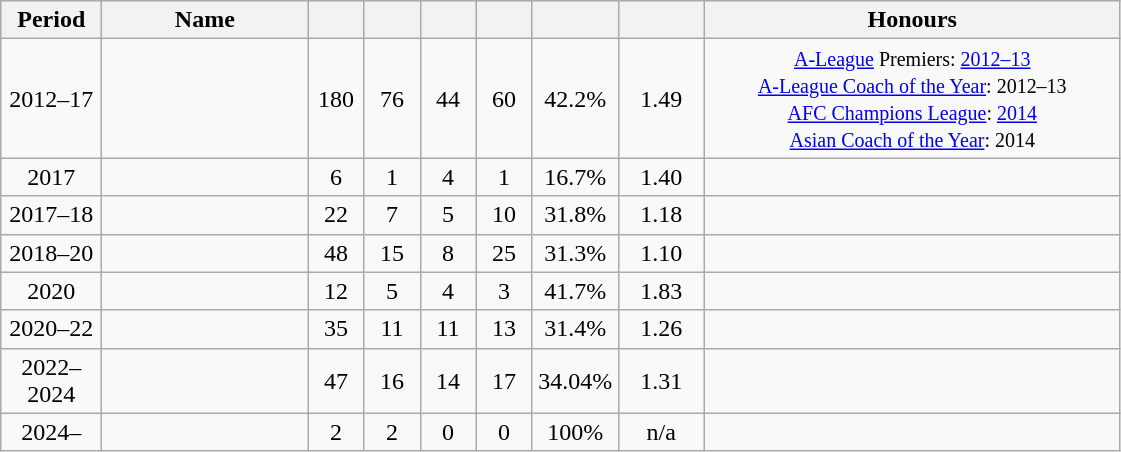<table class="wikitable" style="text-align: center">
<tr>
<th width=60>Period</th>
<th width=130>Name</th>
<th width=030></th>
<th width=030></th>
<th width=030></th>
<th width=030></th>
<th width=050></th>
<th width=050></th>
<th width=270>Honours</th>
</tr>
<tr>
<td>2012–17</td>
<td align=left> </td>
<td>180</td>
<td>76</td>
<td>44</td>
<td>60</td>
<td>42.2%</td>
<td>1.49</td>
<td><small><a href='#'>A-League</a> Premiers: <a href='#'>2012–13</a><br><a href='#'>A-League Coach of the Year</a>: 2012–13<br><a href='#'>AFC Champions League</a>: <a href='#'>2014</a><br><a href='#'>Asian Coach of the Year</a>: 2014</small></td>
</tr>
<tr>
<td>2017</td>
<td align=left> <em></em> </td>
<td>6</td>
<td>1</td>
<td>4</td>
<td>1</td>
<td>16.7%</td>
<td>1.40</td>
<td></td>
</tr>
<tr>
<td>2017–18</td>
<td align=left> </td>
<td>22</td>
<td>7</td>
<td>5</td>
<td>10</td>
<td>31.8%</td>
<td>1.18</td>
<td></td>
</tr>
<tr>
<td>2018–20</td>
<td align=left> </td>
<td>48</td>
<td>15</td>
<td>8</td>
<td>25</td>
<td>31.3%</td>
<td>1.10</td>
<td></td>
</tr>
<tr>
<td>2020</td>
<td align=left></td>
<td>12</td>
<td>5</td>
<td>4</td>
<td>3</td>
<td>41.7%</td>
<td>1.83</td>
<td></td>
</tr>
<tr>
<td>2020–22</td>
<td align=left> </td>
<td>35</td>
<td>11</td>
<td>11</td>
<td>13</td>
<td>31.4%</td>
<td>1.26</td>
<td></td>
</tr>
<tr>
<td>2022–2024</td>
<td align=left> </td>
<td>47</td>
<td>16</td>
<td>14</td>
<td>17</td>
<td>34.04%</td>
<td>1.31</td>
<td></td>
</tr>
<tr>
<td>2024–</td>
<td align=left> </td>
<td>2</td>
<td>2</td>
<td>0</td>
<td>0</td>
<td>100%</td>
<td>n/a</td>
<td></td>
</tr>
</table>
